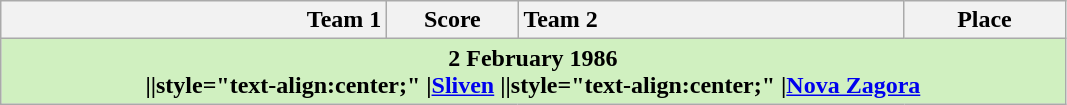<table class="wikitable">
<tr>
<th width="250" style="text-align:right;">Team 1</th>
<th width="80" style="text-align:center;">Score</th>
<th width="250" style="text-align:left;">Team 2</th>
<th width="100" style="text-align:center;">Place</th>
</tr>
<tr>
<th colspan=4 style="background-color:#D0F0C0;"><strong>2 February 1986</strong><br>||style="text-align:center;" |<a href='#'>Sliven</a>
||style="text-align:center;" |<a href='#'>Nova Zagora</a></th>
</tr>
</table>
